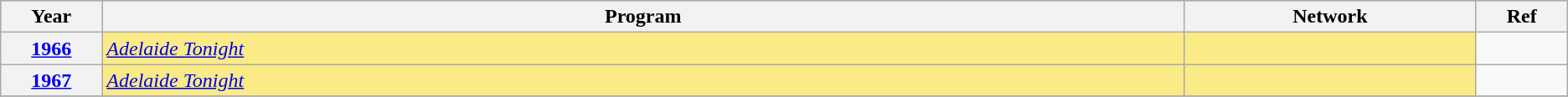<table class="wikitable sortable">
<tr style="background:#bebebe;">
<th scope="col" style="width:1%;">Year</th>
<th scope="col" style="width:16%;">Program</th>
<th scope="col" style="width:4%;">Network</th>
<th scope="col" style="width:1%;" class="unsortable">Ref</th>
</tr>
<tr>
<th scope="row" style="text-align:center"><a href='#'>1966</a></th>
<td style="background:#FAEB86"><em><a href='#'>Adelaide Tonight</a></em></td>
<td style="background:#FAEB86"></td>
<td></td>
</tr>
<tr>
<th scope="row" style="text-align:center"><a href='#'>1967</a></th>
<td style="background:#FAEB86"><em><a href='#'>Adelaide Tonight</a></em></td>
<td style="background:#FAEB86"></td>
<td></td>
</tr>
<tr>
</tr>
</table>
